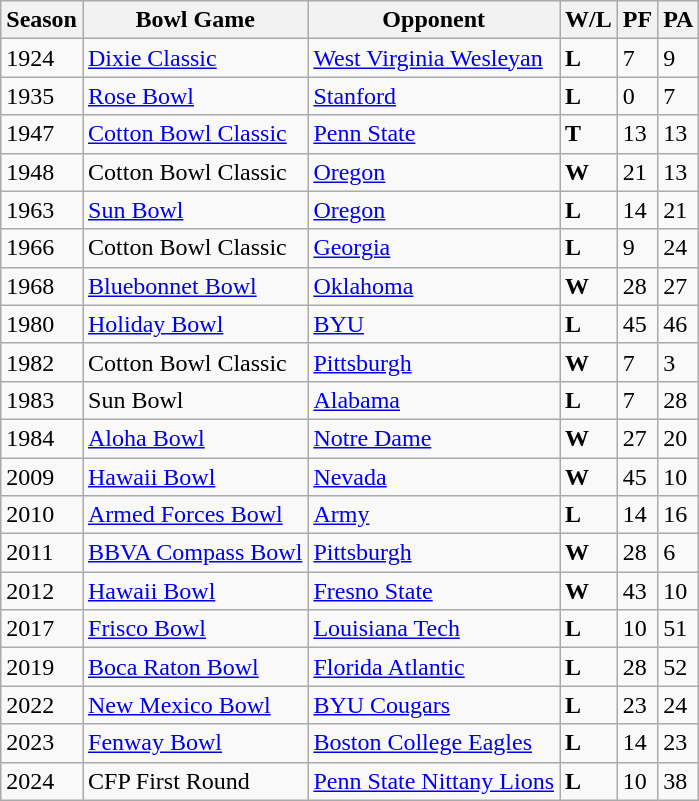<table class="wikitable">
<tr>
<th>Season</th>
<th>Bowl Game</th>
<th>Opponent</th>
<th>W/L</th>
<th>PF</th>
<th>PA</th>
</tr>
<tr>
<td>1924</td>
<td><a href='#'>Dixie Classic</a></td>
<td><a href='#'>West Virginia Wesleyan</a></td>
<td><strong>L</strong></td>
<td>7</td>
<td>9</td>
</tr>
<tr>
<td>1935</td>
<td><a href='#'>Rose Bowl</a></td>
<td><a href='#'>Stanford</a></td>
<td><strong>L</strong></td>
<td>0</td>
<td>7</td>
</tr>
<tr>
<td>1947</td>
<td><a href='#'>Cotton Bowl Classic</a></td>
<td><a href='#'>Penn State</a></td>
<td><strong>T</strong></td>
<td>13</td>
<td>13</td>
</tr>
<tr>
<td>1948</td>
<td>Cotton Bowl Classic</td>
<td><a href='#'>Oregon</a></td>
<td><strong>W</strong></td>
<td>21</td>
<td>13</td>
</tr>
<tr>
<td>1963</td>
<td><a href='#'>Sun Bowl</a></td>
<td><a href='#'>Oregon</a></td>
<td><strong>L</strong></td>
<td>14</td>
<td>21</td>
</tr>
<tr>
<td>1966</td>
<td>Cotton Bowl Classic</td>
<td><a href='#'>Georgia</a></td>
<td><strong>L</strong></td>
<td>9</td>
<td>24</td>
</tr>
<tr>
<td>1968</td>
<td><a href='#'>Bluebonnet Bowl</a></td>
<td><a href='#'>Oklahoma</a></td>
<td><strong>W</strong></td>
<td>28</td>
<td>27</td>
</tr>
<tr>
<td>1980</td>
<td><a href='#'>Holiday Bowl</a></td>
<td><a href='#'>BYU</a></td>
<td><strong>L</strong></td>
<td>45</td>
<td>46</td>
</tr>
<tr>
<td>1982</td>
<td>Cotton Bowl Classic</td>
<td><a href='#'>Pittsburgh</a></td>
<td><strong>W</strong></td>
<td>7</td>
<td>3</td>
</tr>
<tr>
<td>1983</td>
<td>Sun Bowl</td>
<td><a href='#'>Alabama</a></td>
<td><strong>L</strong></td>
<td>7</td>
<td>28</td>
</tr>
<tr>
<td>1984</td>
<td><a href='#'>Aloha Bowl</a></td>
<td><a href='#'>Notre Dame</a></td>
<td><strong>W</strong></td>
<td>27</td>
<td>20</td>
</tr>
<tr>
<td>2009</td>
<td><a href='#'>Hawaii Bowl</a></td>
<td><a href='#'>Nevada</a></td>
<td><strong>W</strong></td>
<td>45</td>
<td>10</td>
</tr>
<tr>
<td>2010</td>
<td><a href='#'>Armed Forces Bowl</a></td>
<td><a href='#'>Army</a></td>
<td><strong>L</strong></td>
<td>14</td>
<td>16</td>
</tr>
<tr>
<td>2011</td>
<td><a href='#'>BBVA Compass Bowl</a></td>
<td><a href='#'>Pittsburgh</a></td>
<td><strong>W</strong></td>
<td>28</td>
<td>6</td>
</tr>
<tr>
<td>2012</td>
<td><a href='#'>Hawaii Bowl</a></td>
<td><a href='#'>Fresno State</a></td>
<td><strong>W</strong></td>
<td>43</td>
<td>10</td>
</tr>
<tr>
<td>2017</td>
<td><a href='#'>Frisco Bowl</a></td>
<td><a href='#'>Louisiana Tech</a></td>
<td><strong>L</strong></td>
<td>10</td>
<td>51</td>
</tr>
<tr>
<td>2019</td>
<td><a href='#'>Boca Raton Bowl</a></td>
<td><a href='#'>Florida Atlantic</a></td>
<td><strong>L</strong></td>
<td>28</td>
<td>52</td>
</tr>
<tr>
<td>2022</td>
<td><a href='#'>New Mexico Bowl</a></td>
<td><a href='#'>BYU Cougars</a></td>
<td><strong>L</strong></td>
<td>23</td>
<td>24</td>
</tr>
<tr>
<td>2023</td>
<td><a href='#'>Fenway Bowl</a></td>
<td><a href='#'>Boston College Eagles</a></td>
<td><strong>L</strong></td>
<td>14</td>
<td>23</td>
</tr>
<tr>
<td>2024</td>
<td>CFP First Round</td>
<td><a href='#'>Penn State Nittany Lions</a></td>
<td><strong>L</strong></td>
<td>10</td>
<td>38</td>
</tr>
</table>
